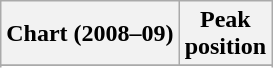<table class="wikitable sortable">
<tr>
<th align="left">Chart (2008–09)</th>
<th align="left">Peak<br>position</th>
</tr>
<tr>
</tr>
<tr>
</tr>
<tr>
</tr>
<tr>
</tr>
<tr>
</tr>
<tr>
</tr>
<tr>
</tr>
<tr>
</tr>
</table>
